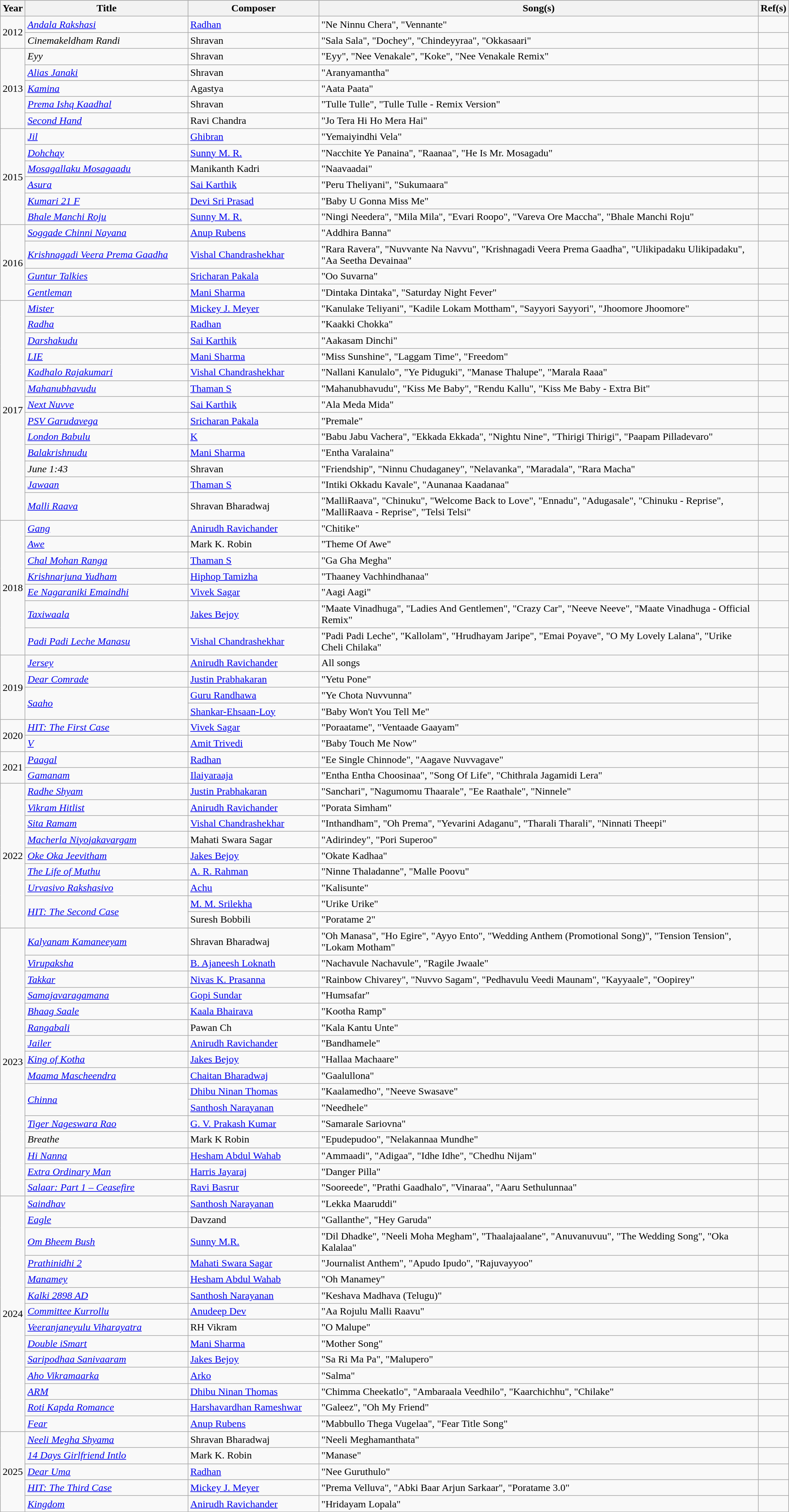<table class="wikitable sortable">
<tr style="background:#ccc; text-align:center;">
<th>Year</th>
<th scope="col" style="width: 250px;">Title</th>
<th scope="col" style="width: 200px;">Composer</th>
<th class = "unsortable">Song(s)</th>
<th class = "unsortable">Ref(s)</th>
</tr>
<tr>
<td rowspan = "2">2012</td>
<td><em><a href='#'>Andala Rakshasi</a></em></td>
<td><a href='#'>Radhan</a></td>
<td>"Ne Ninnu Chera", "Vennante"</td>
<td></td>
</tr>
<tr>
<td><em>Cinemakeldham Randi</em></td>
<td>Shravan</td>
<td>"Sala Sala", "Dochey", "Chindeyyraa", "Okkasaari"</td>
<td></td>
</tr>
<tr>
<td rowspan = "5">2013</td>
<td><em>Eyy</em></td>
<td>Shravan</td>
<td>"Eyy", "Nee Venakale", "Koke", "Nee Venakale Remix"</td>
<td></td>
</tr>
<tr>
<td><em><a href='#'>Alias Janaki</a></em></td>
<td>Shravan</td>
<td>"Aranyamantha"</td>
<td></td>
</tr>
<tr>
<td><em><a href='#'>Kamina</a></em></td>
<td>Agastya</td>
<td>"Aata Paata"</td>
<td></td>
</tr>
<tr>
<td><em><a href='#'>Prema Ishq Kaadhal</a></em></td>
<td>Shravan</td>
<td>"Tulle Tulle", "Tulle Tulle - Remix Version"</td>
<td></td>
</tr>
<tr>
<td><em><a href='#'>Second Hand</a></em></td>
<td>Ravi Chandra</td>
<td>"Jo Tera Hi Ho Mera Hai"</td>
<td></td>
</tr>
<tr>
<td rowspan = "6">2015</td>
<td><em><a href='#'>Jil</a></em></td>
<td><a href='#'>Ghibran</a></td>
<td>"Yemaiyindhi Vela"</td>
<td></td>
</tr>
<tr>
<td><em><a href='#'>Dohchay</a></em></td>
<td><a href='#'>Sunny M. R.</a></td>
<td>"Nacchite Ye Panaina", "Raanaa", "He Is Mr. Mosagadu"</td>
<td></td>
</tr>
<tr>
<td><em><a href='#'>Mosagallaku Mosagaadu</a></em></td>
<td>Manikanth Kadri</td>
<td>"Naavaadai"</td>
<td></td>
</tr>
<tr>
<td><em><a href='#'>Asura</a></em></td>
<td><a href='#'>Sai Karthik</a></td>
<td>"Peru Theliyani", "Sukumaara"</td>
<td></td>
</tr>
<tr>
<td><em><a href='#'>Kumari 21 F</a></em></td>
<td><a href='#'>Devi Sri Prasad</a></td>
<td>"Baby U Gonna Miss Me"</td>
<td></td>
</tr>
<tr>
<td><em><a href='#'>Bhale Manchi Roju</a></em></td>
<td><a href='#'>Sunny M. R.</a></td>
<td>"Ningi Needera", "Mila Mila", "Evari Roopo", "Vareva Ore Maccha", "Bhale Manchi Roju"</td>
<td></td>
</tr>
<tr>
<td rowspan = "4">2016</td>
<td><em><a href='#'>Soggade Chinni Nayana</a></em></td>
<td><a href='#'>Anup Rubens</a></td>
<td>"Addhira Banna"</td>
<td></td>
</tr>
<tr>
<td><em><a href='#'>Krishnagadi Veera Prema Gaadha</a></em></td>
<td><a href='#'>Vishal Chandrashekhar</a></td>
<td>"Rara Ravera", "Nuvvante Na Navvu", "Krishnagadi Veera Prema Gaadha", "Ulikipadaku Ulikipadaku", "Aa Seetha Devainaa"</td>
<td></td>
</tr>
<tr>
<td><em><a href='#'>Guntur Talkies</a></em></td>
<td><a href='#'>Sricharan Pakala</a></td>
<td>"Oo Suvarna"</td>
<td></td>
</tr>
<tr>
<td><em><a href='#'>Gentleman</a></em></td>
<td><a href='#'>Mani Sharma</a></td>
<td>"Dintaka Dintaka", "Saturday Night Fever"</td>
<td></td>
</tr>
<tr>
<td rowspan = "13">2017</td>
<td><em><a href='#'>Mister</a></em></td>
<td><a href='#'>Mickey J. Meyer</a></td>
<td>"Kanulake Teliyani", "Kadile Lokam Mottham", "Sayyori Sayyori", "Jhoomore Jhoomore"</td>
<td></td>
</tr>
<tr>
<td><em><a href='#'>Radha</a></em></td>
<td><a href='#'>Radhan</a></td>
<td>"Kaakki Chokka"</td>
<td></td>
</tr>
<tr>
<td><em><a href='#'>Darshakudu</a></em></td>
<td><a href='#'>Sai Karthik</a></td>
<td>"Aakasam Dinchi"</td>
<td></td>
</tr>
<tr>
<td><em><a href='#'>LIE</a></em></td>
<td><a href='#'>Mani Sharma</a></td>
<td>"Miss Sunshine", "Laggam Time", "Freedom"</td>
<td></td>
</tr>
<tr>
<td><em><a href='#'>Kadhalo Rajakumari</a></em></td>
<td><a href='#'>Vishal Chandrashekhar</a></td>
<td>"Nallani Kanulalo", "Ye Piduguki", "Manase Thalupe", "Marala Raaa"</td>
<td></td>
</tr>
<tr>
<td><em><a href='#'>Mahanubhavudu</a></em></td>
<td><a href='#'>Thaman S</a></td>
<td>"Mahanubhavudu", "Kiss Me Baby", "Rendu Kallu", "Kiss Me Baby - Extra Bit"</td>
<td></td>
</tr>
<tr>
<td><em><a href='#'>Next Nuvve</a></em></td>
<td><a href='#'>Sai Karthik</a></td>
<td>"Ala Meda Mida"</td>
<td></td>
</tr>
<tr>
<td><em><a href='#'>PSV Garudavega</a></em></td>
<td><a href='#'>Sricharan Pakala</a></td>
<td>"Premale"</td>
<td></td>
</tr>
<tr>
<td><em><a href='#'>London Babulu</a></em></td>
<td><a href='#'>K</a></td>
<td>"Babu Jabu Vachera", "Ekkada Ekkada", "Nightu Nine", "Thirigi Thirigi", "Paapam Pilladevaro"</td>
<td></td>
</tr>
<tr>
<td><em><a href='#'>Balakrishnudu</a></em></td>
<td><a href='#'>Mani Sharma</a></td>
<td>"Entha Varalaina"</td>
<td></td>
</tr>
<tr>
<td><em>June 1:43</em></td>
<td>Shravan</td>
<td>"Friendship", "Ninnu Chudaganey", "Nelavanka", "Maradala", "Rara Macha"</td>
<td></td>
</tr>
<tr>
<td><em><a href='#'>Jawaan</a></em></td>
<td><a href='#'>Thaman S</a></td>
<td>"Intiki Okkadu Kavale", "Aunanaa Kaadanaa"</td>
<td></td>
</tr>
<tr>
<td><em><a href='#'>Malli Raava</a></em></td>
<td>Shravan Bharadwaj</td>
<td>"MalliRaava", "Chinuku", "Welcome Back to Love", "Ennadu", "Adugasale", "Chinuku - Reprise", "MalliRaava - Reprise", "Telsi Telsi"</td>
<td></td>
</tr>
<tr>
<td rowspan = "7">2018</td>
<td><em><a href='#'>Gang</a></em></td>
<td><a href='#'>Anirudh Ravichander</a></td>
<td>"Chitike"</td>
<td></td>
</tr>
<tr>
<td><em><a href='#'>Awe</a></em></td>
<td>Mark K. Robin</td>
<td>"Theme Of Awe"</td>
<td></td>
</tr>
<tr>
<td><em><a href='#'>Chal Mohan Ranga</a></em></td>
<td><a href='#'>Thaman S</a></td>
<td>"Ga Gha Megha"</td>
<td></td>
</tr>
<tr>
<td><em><a href='#'>Krishnarjuna Yudham</a></em></td>
<td><a href='#'>Hiphop Tamizha</a></td>
<td>"Thaaney Vachhindhanaa"</td>
<td></td>
</tr>
<tr>
<td><em><a href='#'>Ee Nagaraniki Emaindhi</a></em></td>
<td><a href='#'>Vivek Sagar</a></td>
<td>"Aagi Aagi"</td>
<td></td>
</tr>
<tr>
<td><em><a href='#'>Taxiwaala</a></em></td>
<td><a href='#'>Jakes Bejoy</a></td>
<td>"Maate Vinadhuga", "Ladies And Gentlemen", "Crazy Car", "Neeve Neeve", "Maate Vinadhuga - Official Remix"</td>
<td></td>
</tr>
<tr>
<td><em><a href='#'>Padi Padi Leche Manasu</a></em></td>
<td><a href='#'>Vishal Chandrashekhar</a></td>
<td>"Padi Padi Leche", "Kallolam", "Hrudhayam Jaripe", "Emai Poyave", "O My Lovely Lalana", "Urike Cheli Chilaka"</td>
<td></td>
</tr>
<tr>
<td rowspan = "4">2019</td>
<td><em><a href='#'>Jersey</a></em></td>
<td><a href='#'>Anirudh Ravichander</a></td>
<td>All songs</td>
<td></td>
</tr>
<tr>
<td><em><a href='#'>Dear Comrade</a></em></td>
<td><a href='#'>Justin Prabhakaran</a></td>
<td>"Yetu Pone"</td>
<td></td>
</tr>
<tr>
<td rowspan = "2"><em><a href='#'>Saaho</a></em></td>
<td><a href='#'>Guru Randhawa</a></td>
<td>"Ye Chota Nuvvunna"</td>
<td rowspan = "2"></td>
</tr>
<tr>
<td><a href='#'>Shankar-Ehsaan-Loy</a></td>
<td>"Baby Won't You Tell Me"</td>
</tr>
<tr>
<td rowspan = "2">2020</td>
<td><em><a href='#'>HIT: The First Case</a></em></td>
<td><a href='#'>Vivek Sagar</a></td>
<td>"Poraatame", "Ventaade Gaayam"</td>
<td></td>
</tr>
<tr>
<td><em><a href='#'>V</a></em></td>
<td><a href='#'>Amit Trivedi</a></td>
<td>"Baby Touch Me Now"</td>
<td></td>
</tr>
<tr>
<td rowspan = "2">2021</td>
<td><em><a href='#'>Paagal</a></em></td>
<td><a href='#'>Radhan</a></td>
<td>"Ee Single Chinnode", "Aagave Nuvvagave"</td>
<td></td>
</tr>
<tr>
<td><em><a href='#'>Gamanam</a></em></td>
<td><a href='#'>Ilaiyaraaja</a></td>
<td>"Entha Entha Choosinaa", "Song Of Life", "Chithrala Jagamidi Lera"</td>
<td></td>
</tr>
<tr>
<td rowspan = "9">2022</td>
<td><em><a href='#'>Radhe Shyam</a></em></td>
<td><a href='#'>Justin Prabhakaran</a></td>
<td>"Sanchari", "Nagumomu Thaarale", "Ee Raathale", "Ninnele"</td>
<td></td>
</tr>
<tr>
<td><em><a href='#'>Vikram Hitlist</a></em></td>
<td><a href='#'>Anirudh Ravichander</a></td>
<td>"Porata Simham"</td>
<td></td>
</tr>
<tr>
<td><em><a href='#'>Sita Ramam</a></em></td>
<td><a href='#'>Vishal Chandrashekhar</a></td>
<td>"Inthandham", "Oh Prema", "Yevarini Adaganu", "Tharali Tharali", "Ninnati Theepi"</td>
<td></td>
</tr>
<tr>
<td><em><a href='#'>Macherla Niyojakavargam</a></em></td>
<td>Mahati Swara Sagar</td>
<td>"Adirindey", "Pori Superoo"</td>
<td></td>
</tr>
<tr>
<td><em><a href='#'>Oke Oka Jeevitham</a></em></td>
<td><a href='#'>Jakes Bejoy</a></td>
<td>"Okate Kadhaa"</td>
<td></td>
</tr>
<tr>
<td><em><a href='#'>The Life of Muthu</a></em></td>
<td><a href='#'>A. R. Rahman</a></td>
<td>"Ninne Thaladanne", "Malle Poovu"</td>
<td></td>
</tr>
<tr>
<td><em><a href='#'>Urvasivo Rakshasivo</a></em></td>
<td><a href='#'>Achu</a></td>
<td>"Kalisunte"</td>
<td></td>
</tr>
<tr>
<td rowspan = "2"><em><a href='#'>HIT: The Second Case</a></em></td>
<td><a href='#'>M. M. Srilekha</a></td>
<td>"Urike Urike"</td>
<td></td>
</tr>
<tr>
<td>Suresh Bobbili</td>
<td>"Poratame 2"</td>
<td></td>
</tr>
<tr>
<td rowspan = "16">2023</td>
<td><em><a href='#'>Kalyanam Kamaneeyam</a></em></td>
<td>Shravan Bharadwaj</td>
<td>"Oh Manasa", "Ho Egire", "Ayyo Ento", "Wedding Anthem (Promotional Song)", "Tension Tension", "Lokam Motham"</td>
<td></td>
</tr>
<tr>
<td><em><a href='#'>Virupaksha</a></em></td>
<td><a href='#'>B. Ajaneesh Loknath</a></td>
<td>"Nachavule Nachavule", "Ragile Jwaale"</td>
<td></td>
</tr>
<tr>
<td><em><a href='#'>Takkar</a></em></td>
<td><a href='#'>Nivas K. Prasanna</a></td>
<td>"Rainbow Chivarey", "Nuvvo Sagam", "Pedhavulu Veedi Maunam", "Kayyaale", "Oopirey"</td>
<td></td>
</tr>
<tr>
<td><em><a href='#'>Samajavaragamana</a></em></td>
<td><a href='#'>Gopi Sundar</a></td>
<td>"Humsafar"</td>
<td></td>
</tr>
<tr>
<td><em><a href='#'>Bhaag Saale</a></em></td>
<td><a href='#'>Kaala Bhairava</a></td>
<td>"Kootha Ramp"</td>
<td></td>
</tr>
<tr>
<td><em><a href='#'>Rangabali</a></em></td>
<td>Pawan Ch</td>
<td>"Kala Kantu Unte"</td>
<td></td>
</tr>
<tr>
<td><em><a href='#'>Jailer</a></em></td>
<td><a href='#'>Anirudh Ravichander</a></td>
<td>"Bandhamele"</td>
<td></td>
</tr>
<tr>
<td><em><a href='#'>King of Kotha</a></em></td>
<td><a href='#'>Jakes Bejoy</a></td>
<td>"Hallaa Machaare"</td>
<td></td>
</tr>
<tr>
<td><em><a href='#'>Maama Mascheendra</a></em></td>
<td><a href='#'>Chaitan Bharadwaj</a></td>
<td>"Gaalullona"</td>
<td></td>
</tr>
<tr>
<td rowspan = "2"><em><a href='#'>Chinna</a></em></td>
<td><a href='#'>Dhibu Ninan Thomas</a></td>
<td>"Kaalamedho", "Neeve Swasave"</td>
<td rowspan = "2"></td>
</tr>
<tr>
<td><a href='#'>Santhosh Narayanan</a></td>
<td>"Needhele"</td>
</tr>
<tr>
<td><em><a href='#'>Tiger Nageswara Rao</a></em></td>
<td><a href='#'>G. V. Prakash Kumar</a></td>
<td>"Samarale Sariovna"</td>
<td></td>
</tr>
<tr>
<td><em>Breathe</em></td>
<td>Mark K Robin</td>
<td>"Epudepudoo", "Nelakannaa Mundhe"</td>
<td></td>
</tr>
<tr>
<td><em><a href='#'>Hi Nanna</a></em></td>
<td><a href='#'>Hesham Abdul Wahab</a></td>
<td>"Ammaadi", "Adigaa", "Idhe Idhe", "Chedhu Nijam"</td>
<td></td>
</tr>
<tr>
<td><em><a href='#'>Extra Ordinary Man</a></em></td>
<td><a href='#'>Harris Jayaraj</a></td>
<td>"Danger Pilla"</td>
<td></td>
</tr>
<tr>
<td><em><a href='#'>Salaar: Part 1 – Ceasefire</a></em></td>
<td><a href='#'>Ravi Basrur</a></td>
<td>"Sooreede", "Prathi Gaadhalo", "Vinaraa", "Aaru Sethulunnaa"</td>
<td></td>
</tr>
<tr>
<td rowspan="14">2024</td>
<td><em><a href='#'>Saindhav</a></em></td>
<td><a href='#'>Santhosh Narayanan</a></td>
<td>"Lekka Maaruddi"</td>
<td></td>
</tr>
<tr>
<td><em><a href='#'>Eagle</a></em></td>
<td>Davzand</td>
<td>"Gallanthe", "Hey Garuda"</td>
<td></td>
</tr>
<tr>
<td><em><a href='#'>Om Bheem Bush</a></em></td>
<td><a href='#'>Sunny M.R.</a></td>
<td>"Dil Dhadke", "Neeli Moha Megham", "Thaalajaalane", "Anuvanuvuu", "The Wedding Song", "Oka Kalalaa"</td>
<td></td>
</tr>
<tr>
<td><em><a href='#'>Prathinidhi 2</a></em></td>
<td><a href='#'>Mahati Swara Sagar</a></td>
<td>"Journalist Anthem", "Apudo Ipudo", "Rajuvayyoo"</td>
<td></td>
</tr>
<tr>
<td><em><a href='#'>Manamey</a></em></td>
<td><a href='#'>Hesham Abdul Wahab</a></td>
<td>"Oh Manamey"</td>
<td></td>
</tr>
<tr>
<td><em><a href='#'>Kalki 2898 AD</a></em></td>
<td><a href='#'>Santhosh Narayanan</a></td>
<td>"Keshava Madhava (Telugu)"</td>
<td></td>
</tr>
<tr>
<td><em><a href='#'>Committee Kurrollu</a></em></td>
<td><a href='#'>Anudeep Dev</a></td>
<td>"Aa Rojulu Malli Raavu"</td>
<td></td>
</tr>
<tr>
<td><em><a href='#'>Veeranjaneyulu Viharayatra</a></em></td>
<td>RH Vikram</td>
<td>"O Malupe"</td>
<td></td>
</tr>
<tr>
<td><em><a href='#'>Double iSmart</a></em></td>
<td><a href='#'>Mani Sharma</a></td>
<td>"Mother Song"</td>
<td></td>
</tr>
<tr>
<td><em><a href='#'>Saripodhaa Sanivaaram</a></em></td>
<td><a href='#'>Jakes Bejoy</a></td>
<td>"Sa Ri Ma Pa", "Malupero"</td>
<td></td>
</tr>
<tr>
<td><em><a href='#'>Aho Vikramaarka</a></em></td>
<td><a href='#'>Arko</a></td>
<td>"Salma"</td>
<td></td>
</tr>
<tr>
<td><em><a href='#'>ARM</a></em></td>
<td><a href='#'>Dhibu Ninan Thomas</a></td>
<td>"Chimma Cheekatlo", "Ambaraala Veedhilo", "Kaarchichhu", "Chilake"</td>
<td></td>
</tr>
<tr>
<td><em><a href='#'>Roti Kapda Romance</a></em></td>
<td><a href='#'>Harshavardhan Rameshwar</a></td>
<td>"Galeez", "Oh My Friend"</td>
<td></td>
</tr>
<tr>
<td><a href='#'><em>Fear</em></a></td>
<td><a href='#'>Anup Rubens</a></td>
<td>"Mabbullo Thega Vugelaa", "Fear Title Song"</td>
<td></td>
</tr>
<tr>
<td rowspan="5">2025</td>
<td><em><a href='#'>Neeli Megha Shyama</a></em></td>
<td>Shravan Bharadwaj</td>
<td>"Neeli Meghamanthata"</td>
<td></td>
</tr>
<tr>
<td><a href='#'><em>14 Days Girlfriend Intlo</em></a></td>
<td>Mark K. Robin</td>
<td>"Manase"</td>
<td></td>
</tr>
<tr>
<td><em><a href='#'>Dear Uma</a></em></td>
<td><a href='#'>Radhan</a></td>
<td>"Nee Guruthulo"</td>
<td></td>
</tr>
<tr>
<td><em><a href='#'>HIT: The Third Case</a></em></td>
<td><a href='#'>Mickey J. Meyer</a></td>
<td>"Prema Velluva", "Abki Baar Arjun Sarkaar", "Poratame 3.0"</td>
<td></td>
</tr>
<tr>
<td><em><a href='#'>Kingdom</a></em></td>
<td><a href='#'>Anirudh Ravichander</a></td>
<td>"Hridayam Lopala"</td>
<td></td>
</tr>
<tr>
</tr>
</table>
